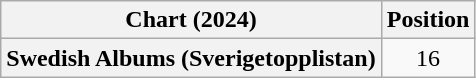<table class="wikitable plainrowheaders" style="text-align:center">
<tr>
<th scope="col">Chart (2024)</th>
<th scope="col">Position</th>
</tr>
<tr>
<th scope="row">Swedish Albums (Sverigetopplistan)</th>
<td>16</td>
</tr>
</table>
